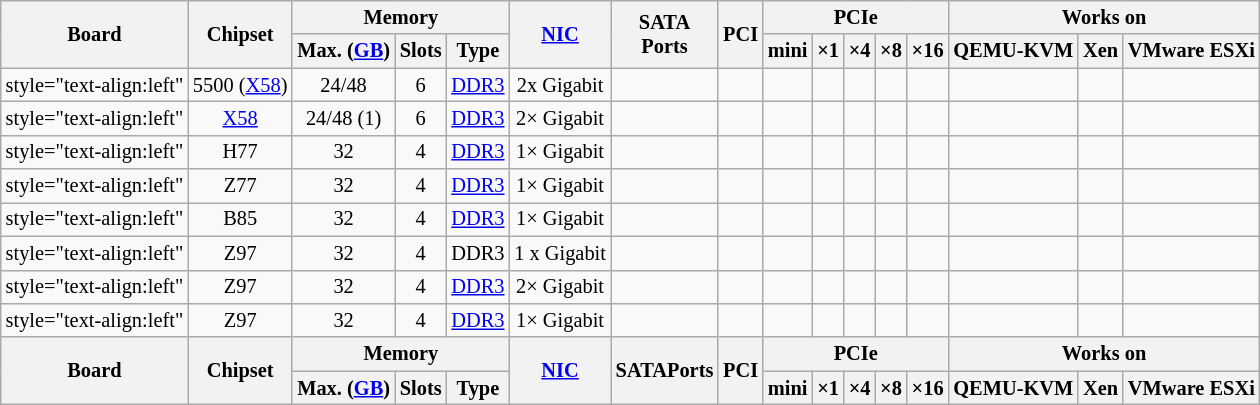<table class="wikitable" style="font-size: 85%; text-align: center">
<tr>
<th rowspan=2>Board</th>
<th rowspan=2>Chipset</th>
<th colspan=3>Memory</th>
<th rowspan=2><a href='#'>NIC</a></th>
<th rowspan=2>SATA<br>Ports</th>
<th rowspan=2>PCI</th>
<th colspan=5>PCIe</th>
<th colspan=3 style="text-align:center">Works on</th>
</tr>
<tr>
<th>Max. (<a href='#'>GB</a>)</th>
<th>Slots</th>
<th>Type</th>
<th>mini</th>
<th>×1</th>
<th>×4</th>
<th>×8</th>
<th>×16</th>
<th>QEMU-KVM</th>
<th>Xen</th>
<th>VMware ESXi</th>
</tr>
<tr>
<td>style="text-align:left" </td>
<td>5500 (<a href='#'>X58</a>)</td>
<td>24/48</td>
<td>6</td>
<td><a href='#'>DDR3</a></td>
<td>2x Gigabit</td>
<td></td>
<td></td>
<td></td>
<td></td>
<td></td>
<td></td>
<td></td>
<td></td>
<td></td>
<td></td>
</tr>
<tr>
<td>style="text-align:left" </td>
<td><a href='#'>X58</a></td>
<td>24/48 (1)</td>
<td>6</td>
<td><a href='#'>DDR3</a></td>
<td>2× Gigabit</td>
<td></td>
<td></td>
<td></td>
<td></td>
<td></td>
<td></td>
<td></td>
<td></td>
<td></td>
<td></td>
</tr>
<tr>
<td>style="text-align:left" </td>
<td>H77</td>
<td>32</td>
<td>4</td>
<td><a href='#'>DDR3</a></td>
<td>1× Gigabit</td>
<td></td>
<td></td>
<td></td>
<td></td>
<td></td>
<td></td>
<td></td>
<td></td>
<td></td>
<td></td>
</tr>
<tr>
<td>style="text-align:left" </td>
<td>Z77</td>
<td>32</td>
<td>4</td>
<td><a href='#'>DDR3</a></td>
<td>1× Gigabit</td>
<td></td>
<td></td>
<td></td>
<td></td>
<td></td>
<td></td>
<td></td>
<td></td>
<td></td>
<td></td>
</tr>
<tr>
<td>style="text-align:left" </td>
<td>B85</td>
<td>32</td>
<td>4</td>
<td><a href='#'>DDR3</a></td>
<td>1× Gigabit</td>
<td></td>
<td></td>
<td></td>
<td></td>
<td></td>
<td></td>
<td></td>
<td></td>
<td></td>
<td></td>
</tr>
<tr>
<td>style="text-align:left" </td>
<td>Z97</td>
<td>32</td>
<td>4</td>
<td>DDR3</td>
<td>1 x Gigabit</td>
<td></td>
<td></td>
<td></td>
<td></td>
<td></td>
<td></td>
<td></td>
<td></td>
<td></td>
<td></td>
</tr>
<tr>
<td>style="text-align:left" </td>
<td>Z97</td>
<td>32</td>
<td>4</td>
<td><a href='#'>DDR3</a></td>
<td>2× Gigabit</td>
<td></td>
<td></td>
<td></td>
<td></td>
<td></td>
<td></td>
<td></td>
<td></td>
<td></td>
<td></td>
</tr>
<tr>
<td>style="text-align:left" </td>
<td>Z97</td>
<td>32</td>
<td>4</td>
<td><a href='#'>DDR3</a></td>
<td>1× Gigabit</td>
<td></td>
<td></td>
<td></td>
<td></td>
<td></td>
<td></td>
<td></td>
<td></td>
<td></td>
<td></td>
</tr>
<tr>
<th rowspan="2">Board</th>
<th rowspan="2">Chipset</th>
<th colspan="3">Memory</th>
<th rowspan="2"><a href='#'>NIC</a></th>
<th rowspan="2">SATA<uvubr />Ports</th>
<th rowspan="2">PCI</th>
<th colspan="5">PCIe</th>
<th colspan="3" style="text-align:center">Works on</th>
</tr>
<tr>
<th>Max. (<a href='#'>GB</a>)</th>
<th>Slots</th>
<th>Type</th>
<th>mini</th>
<th>×1</th>
<th>×4</th>
<th>×8</th>
<th>×16</th>
<th>QEMU-KVM</th>
<th>Xen</th>
<th>VMware ESXi</th>
</tr>
</table>
